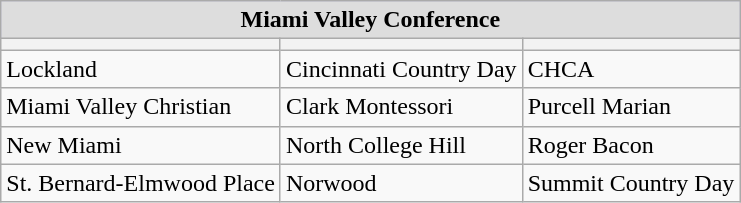<table class="wikitable">
<tr style="background:#ccf;">
<th colspan="4" style="background:#ddd;">Miami Valley Conference</th>
</tr>
<tr>
<th></th>
<th></th>
<th></th>
</tr>
<tr>
<td>Lockland</td>
<td>Cincinnati Country Day</td>
<td>CHCA</td>
</tr>
<tr>
<td>Miami Valley Christian</td>
<td>Clark Montessori</td>
<td>Purcell Marian</td>
</tr>
<tr>
<td>New Miami</td>
<td>North College Hill</td>
<td>Roger Bacon</td>
</tr>
<tr>
<td>St. Bernard-Elmwood Place</td>
<td>Norwood</td>
<td>Summit Country Day</td>
</tr>
</table>
